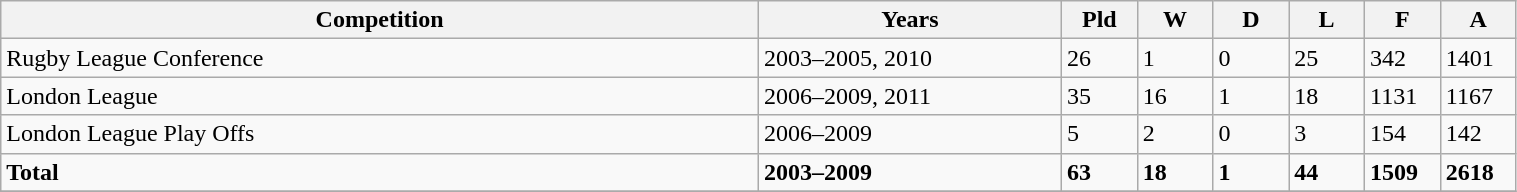<table class="wikitable" width=80%>
<tr>
<th width=50%>Competition</th>
<th width=20%>Years</th>
<th width=5%>Pld</th>
<th width=5%>W</th>
<th width=5%>D</th>
<th width=5%>L</th>
<th width=5%>F</th>
<th width=5%>A</th>
</tr>
<tr>
<td>Rugby League Conference</td>
<td>2003–2005, 2010</td>
<td>26</td>
<td>1</td>
<td>0</td>
<td>25</td>
<td>342</td>
<td>1401</td>
</tr>
<tr>
<td>London League</td>
<td>2006–2009, 2011</td>
<td>35</td>
<td>16</td>
<td>1</td>
<td>18</td>
<td>1131</td>
<td>1167</td>
</tr>
<tr>
<td>London League Play Offs</td>
<td>2006–2009</td>
<td>5</td>
<td>2</td>
<td>0</td>
<td>3</td>
<td>154</td>
<td>142</td>
</tr>
<tr>
<td><strong>Total</strong></td>
<td><strong>2003–2009</strong></td>
<td><strong>63</strong></td>
<td><strong>18</strong></td>
<td><strong>1</strong></td>
<td><strong>44</strong></td>
<td><strong>1509</strong></td>
<td><strong>2618</strong></td>
</tr>
<tr>
</tr>
</table>
